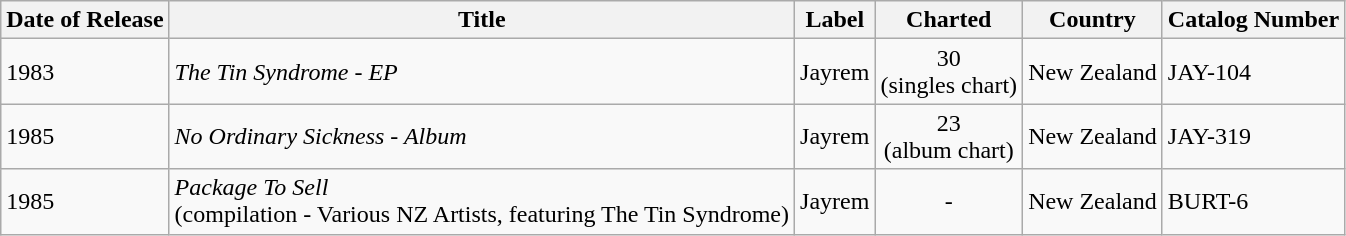<table class="wikitable">
<tr>
<th>Date of Release</th>
<th>Title</th>
<th>Label</th>
<th>Charted</th>
<th>Country</th>
<th>Catalog Number</th>
</tr>
<tr>
<td>1983</td>
<td><em>The Tin Syndrome - EP</em></td>
<td>Jayrem</td>
<td align="center">30<br>(singles chart)</td>
<td>New Zealand</td>
<td>JAY-104</td>
</tr>
<tr>
<td>1985</td>
<td><em>No Ordinary Sickness - Album</em></td>
<td>Jayrem</td>
<td align="center">23<br>(album chart)</td>
<td>New Zealand</td>
<td>JAY-319</td>
</tr>
<tr>
<td>1985</td>
<td><em>Package To Sell</em><br>(compilation - Various NZ Artists, featuring The Tin Syndrome)</td>
<td>Jayrem</td>
<td align="center">-</td>
<td>New Zealand</td>
<td>BURT-6</td>
</tr>
</table>
